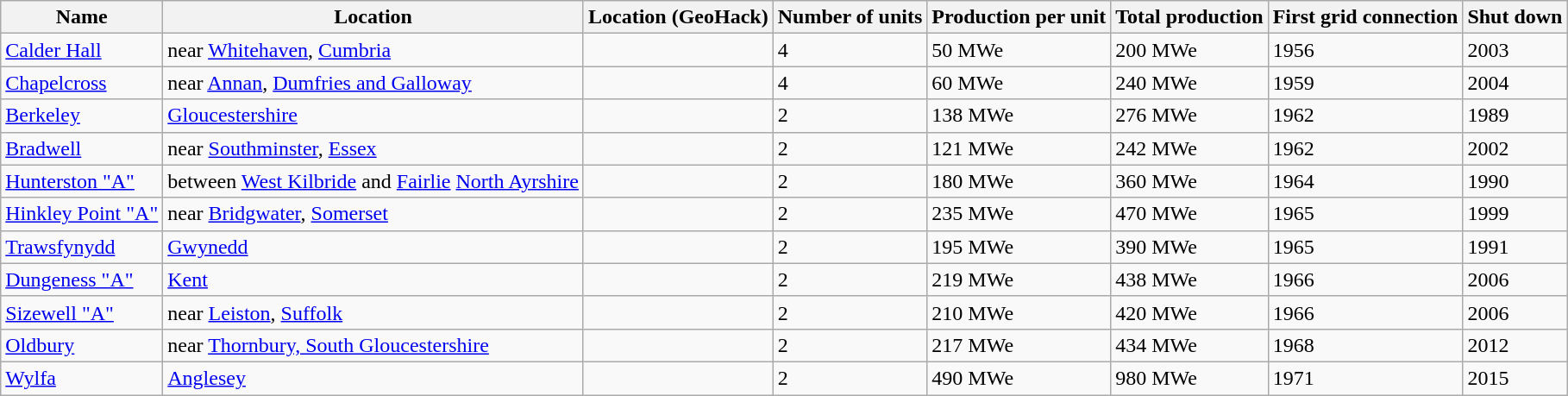<table class="wikitable sortable">
<tr>
<th>Name</th>
<th>Location</th>
<th>Location (GeoHack)</th>
<th>Number of units</th>
<th>Production per unit</th>
<th>Total production</th>
<th>First grid connection</th>
<th>Shut down</th>
</tr>
<tr>
<td><a href='#'>Calder Hall</a></td>
<td>near <a href='#'>Whitehaven</a>, <a href='#'>Cumbria</a></td>
<td></td>
<td>4</td>
<td>50 MWe</td>
<td>200 MWe</td>
<td>1956</td>
<td>2003</td>
</tr>
<tr>
<td><a href='#'>Chapelcross</a></td>
<td>near <a href='#'>Annan</a>, <a href='#'>Dumfries and Galloway</a></td>
<td></td>
<td>4</td>
<td>60 MWe</td>
<td>240 MWe</td>
<td>1959</td>
<td>2004</td>
</tr>
<tr>
<td><a href='#'>Berkeley</a></td>
<td><a href='#'>Gloucestershire</a></td>
<td></td>
<td>2</td>
<td>138 MWe</td>
<td>276 MWe</td>
<td>1962</td>
<td>1989</td>
</tr>
<tr>
<td><a href='#'>Bradwell</a></td>
<td>near <a href='#'>Southminster</a>, <a href='#'>Essex</a></td>
<td></td>
<td>2</td>
<td>121 MWe</td>
<td>242 MWe</td>
<td>1962</td>
<td>2002</td>
</tr>
<tr>
<td><a href='#'>Hunterston "A"</a></td>
<td>between <a href='#'>West Kilbride</a> and <a href='#'>Fairlie</a> <a href='#'>North Ayrshire</a></td>
<td></td>
<td>2</td>
<td>180 MWe</td>
<td>360 MWe</td>
<td>1964</td>
<td>1990</td>
</tr>
<tr>
<td><a href='#'>Hinkley Point "A"</a></td>
<td>near <a href='#'>Bridgwater</a>, <a href='#'>Somerset</a></td>
<td></td>
<td>2</td>
<td>235 MWe</td>
<td>470 MWe</td>
<td>1965</td>
<td>1999</td>
</tr>
<tr>
<td><a href='#'>Trawsfynydd</a></td>
<td><a href='#'>Gwynedd</a></td>
<td></td>
<td>2</td>
<td>195 MWe</td>
<td>390 MWe</td>
<td>1965</td>
<td>1991</td>
</tr>
<tr>
<td><a href='#'>Dungeness "A"</a></td>
<td><a href='#'>Kent</a></td>
<td></td>
<td>2</td>
<td>219 MWe</td>
<td>438 MWe</td>
<td>1966</td>
<td>2006</td>
</tr>
<tr>
<td><a href='#'>Sizewell "A"</a></td>
<td>near <a href='#'>Leiston</a>, <a href='#'>Suffolk</a></td>
<td></td>
<td>2</td>
<td>210 MWe</td>
<td>420 MWe</td>
<td>1966</td>
<td>2006</td>
</tr>
<tr>
<td><a href='#'>Oldbury</a></td>
<td>near <a href='#'>Thornbury, South Gloucestershire</a></td>
<td></td>
<td>2</td>
<td>217 MWe</td>
<td>434 MWe</td>
<td>1968</td>
<td>2012</td>
</tr>
<tr>
<td><a href='#'>Wylfa</a></td>
<td><a href='#'>Anglesey</a></td>
<td></td>
<td>2</td>
<td>490 MWe</td>
<td>980 MWe</td>
<td>1971</td>
<td>2015</td>
</tr>
</table>
